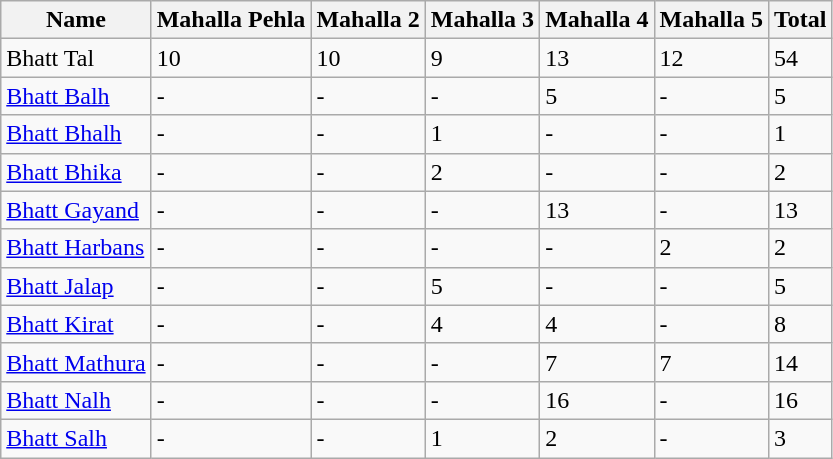<table class="wikitable">
<tr>
<th><strong>Name</strong></th>
<th><strong>Mahalla Pehla</strong></th>
<th><strong>Mahalla 2</strong></th>
<th><strong>Mahalla 3</strong></th>
<th><strong>Mahalla 4</strong></th>
<th><strong>Mahalla 5</strong></th>
<th><strong>Total</strong></th>
</tr>
<tr>
<td>Bhatt Tal</td>
<td>10</td>
<td>10</td>
<td>9</td>
<td>13</td>
<td>12</td>
<td>54</td>
</tr>
<tr>
<td><a href='#'>Bhatt Balh</a></td>
<td>-</td>
<td>-</td>
<td>-</td>
<td>5</td>
<td>-</td>
<td>5</td>
</tr>
<tr>
<td><a href='#'>Bhatt Bhalh</a></td>
<td>-</td>
<td>-</td>
<td>1</td>
<td>-</td>
<td>-</td>
<td>1</td>
</tr>
<tr>
<td><a href='#'>Bhatt Bhika</a></td>
<td>-</td>
<td>-</td>
<td>2</td>
<td>-</td>
<td>-</td>
<td>2</td>
</tr>
<tr>
<td><a href='#'>Bhatt Gayand</a></td>
<td>-</td>
<td>-</td>
<td>-</td>
<td>13</td>
<td>-</td>
<td>13</td>
</tr>
<tr>
<td><a href='#'>Bhatt Harbans</a></td>
<td>-</td>
<td>-</td>
<td>-</td>
<td>-</td>
<td>2</td>
<td>2</td>
</tr>
<tr>
<td><a href='#'>Bhatt Jalap</a></td>
<td>-</td>
<td>-</td>
<td>5</td>
<td>-</td>
<td>-</td>
<td>5</td>
</tr>
<tr>
<td><a href='#'>Bhatt Kirat</a></td>
<td>-</td>
<td>-</td>
<td>4</td>
<td>4</td>
<td>-</td>
<td>8</td>
</tr>
<tr>
<td><a href='#'>Bhatt Mathura</a></td>
<td>-</td>
<td>-</td>
<td>-</td>
<td>7</td>
<td>7</td>
<td>14</td>
</tr>
<tr>
<td><a href='#'>Bhatt Nalh</a></td>
<td>-</td>
<td>-</td>
<td>-</td>
<td>16</td>
<td>-</td>
<td>16</td>
</tr>
<tr>
<td><a href='#'>Bhatt Salh</a></td>
<td>-</td>
<td>-</td>
<td>1</td>
<td>2</td>
<td>-</td>
<td>3</td>
</tr>
</table>
